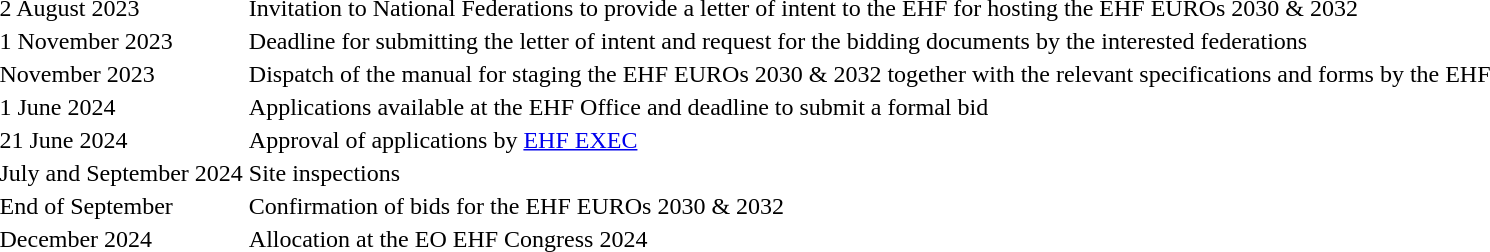<table>
<tr>
<td>2 August 2023</td>
<td>Invitation to National Federations to provide a letter of intent to the EHF for hosting the EHF EUROs 2030 & 2032</td>
</tr>
<tr>
<td>1 November 2023</td>
<td>Deadline for submitting the letter of intent and request for the bidding documents by the interested federations</td>
</tr>
<tr>
<td>November 2023</td>
<td>Dispatch of the manual for staging the EHF EUROs 2030 & 2032 together with the relevant specifications and forms by the EHF</td>
</tr>
<tr>
<td>1 June 2024</td>
<td>Applications available at the EHF Office and deadline to submit a formal bid</td>
</tr>
<tr>
<td>21 June 2024</td>
<td>Approval of applications by <a href='#'>EHF EXEC</a></td>
</tr>
<tr>
<td>July and September 2024</td>
<td>Site inspections</td>
</tr>
<tr>
<td>End of September</td>
<td>Confirmation of bids for the EHF EUROs 2030 & 2032</td>
</tr>
<tr>
<td>December 2024</td>
<td>Allocation at the EO EHF Congress 2024</td>
</tr>
</table>
